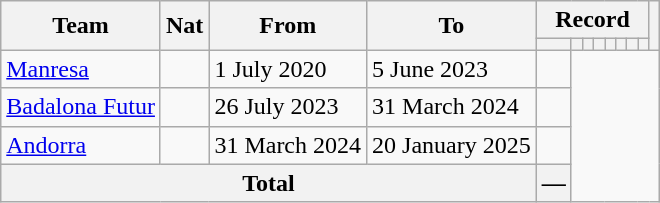<table class="wikitable" style="text-align: center">
<tr>
<th rowspan="2">Team</th>
<th rowspan="2">Nat</th>
<th rowspan="2">From</th>
<th rowspan="2">To</th>
<th colspan="8">Record</th>
<th rowspan=2></th>
</tr>
<tr>
<th></th>
<th></th>
<th></th>
<th></th>
<th></th>
<th></th>
<th></th>
<th></th>
</tr>
<tr>
<td align=left><a href='#'>Manresa</a></td>
<td></td>
<td align=left>1 July 2020</td>
<td align=left>5 June 2023<br></td>
<td></td>
</tr>
<tr>
<td align=left><a href='#'>Badalona Futur</a></td>
<td></td>
<td align=left>26 July 2023</td>
<td align=left>31 March 2024<br></td>
<td></td>
</tr>
<tr>
<td align=left><a href='#'>Andorra</a></td>
<td></td>
<td align=left>31 March 2024</td>
<td align=left>20 January 2025<br></td>
<td></td>
</tr>
<tr>
<th colspan="4">Total<br></th>
<th>—</th>
</tr>
</table>
